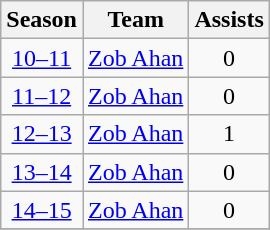<table class="wikitable" style="text-align: center;">
<tr>
<th>Season</th>
<th>Team</th>
<th>Assists</th>
</tr>
<tr>
<td><a href='#'>10–11</a></td>
<td align="left"><a href='#'>Zob Ahan</a></td>
<td>0</td>
</tr>
<tr>
<td><a href='#'>11–12</a></td>
<td align="left"><a href='#'>Zob Ahan</a></td>
<td>0</td>
</tr>
<tr>
<td><a href='#'>12–13</a></td>
<td align="left"><a href='#'>Zob Ahan</a></td>
<td>1</td>
</tr>
<tr>
<td><a href='#'>13–14</a></td>
<td align="left"><a href='#'>Zob Ahan</a></td>
<td>0</td>
</tr>
<tr>
<td><a href='#'>14–15</a></td>
<td align="left"><a href='#'>Zob Ahan</a></td>
<td>0</td>
</tr>
<tr>
</tr>
</table>
